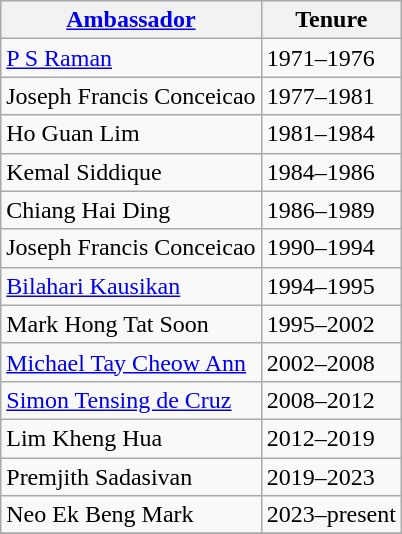<table class=wikitable>
<tr>
<th><a href='#'>Ambassador</a></th>
<th>Tenure</th>
</tr>
<tr>
<td><a href='#'>P S Raman</a></td>
<td>1971–1976</td>
</tr>
<tr>
<td>Joseph Francis Conceicao</td>
<td>1977–1981</td>
</tr>
<tr>
<td>Ho Guan Lim</td>
<td>1981–1984</td>
</tr>
<tr>
<td>Kemal Siddique</td>
<td>1984–1986</td>
</tr>
<tr>
<td>Chiang Hai Ding</td>
<td>1986–1989</td>
</tr>
<tr>
<td>Joseph Francis Conceicao</td>
<td>1990–1994</td>
</tr>
<tr>
<td><a href='#'>Bilahari Kausikan</a></td>
<td>1994–1995</td>
</tr>
<tr>
<td>Mark Hong Tat Soon</td>
<td>1995–2002</td>
</tr>
<tr>
<td><a href='#'>Michael Tay Cheow Ann</a></td>
<td>2002–2008</td>
</tr>
<tr>
<td><a href='#'>Simon Tensing de Cruz</a></td>
<td>2008–2012</td>
</tr>
<tr>
<td>Lim Kheng Hua</td>
<td>2012–2019</td>
</tr>
<tr>
<td>Premjith Sadasivan</td>
<td>2019–2023</td>
</tr>
<tr>
<td>Neo Ek Beng Mark</td>
<td>2023–present</td>
</tr>
<tr>
</tr>
</table>
